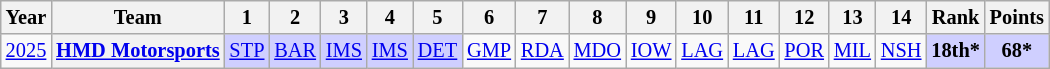<table class="wikitable" style="text-align:center; font-size:85%">
<tr>
<th>Year</th>
<th>Team</th>
<th>1</th>
<th>2</th>
<th>3</th>
<th>4</th>
<th>5</th>
<th>6</th>
<th>7</th>
<th>8</th>
<th>9</th>
<th>10</th>
<th>11</th>
<th>12</th>
<th>13</th>
<th>14</th>
<th>Rank</th>
<th>Points</th>
</tr>
<tr>
<td><a href='#'>2025</a></td>
<th nowrap><a href='#'>HMD Motorsports</a></th>
<td style="background:#CFCFFF;"><a href='#'>STP</a><br></td>
<td style="background:#CFCFFF;"><a href='#'>BAR</a><br></td>
<td style="background:#CFCFFF;"><a href='#'>IMS</a><br></td>
<td style="background:#CFCFFF;"><a href='#'>IMS</a><br></td>
<td style="background:#CFCFFF;"><a href='#'>DET</a><br></td>
<td style="background:#;"><a href='#'>GMP</a></td>
<td style="background:#;"><a href='#'>RDA</a></td>
<td style="background:#;"><a href='#'>MDO</a></td>
<td style="background:#;"><a href='#'>IOW</a></td>
<td style="background:#;"><a href='#'>LAG</a></td>
<td style="background:#;"><a href='#'>LAG</a></td>
<td style="background:#;"><a href='#'>POR</a></td>
<td style="background:#;"><a href='#'>MIL</a></td>
<td style="background:#;"><a href='#'>NSH</a></td>
<th style="background:#CFCFFF;">18th*</th>
<th style="background:#CFCFFF;">68*</th>
</tr>
</table>
